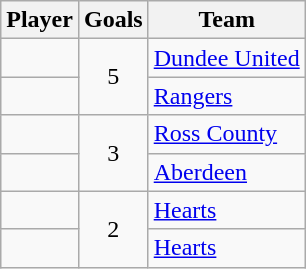<table class="wikitable">
<tr>
<th>Player</th>
<th>Goals</th>
<th>Team</th>
</tr>
<tr>
<td></td>
<td rowspan="2" style="text-align:center">5</td>
<td><a href='#'>Dundee United</a></td>
</tr>
<tr>
<td></td>
<td><a href='#'>Rangers</a></td>
</tr>
<tr>
<td></td>
<td rowspan="2" style="text-align:center">3</td>
<td><a href='#'>Ross County</a></td>
</tr>
<tr>
<td></td>
<td><a href='#'>Aberdeen</a></td>
</tr>
<tr>
<td></td>
<td rowspan="2" style="text-align:center">2</td>
<td><a href='#'>Hearts</a></td>
</tr>
<tr>
<td></td>
<td><a href='#'>Hearts</a></td>
</tr>
</table>
